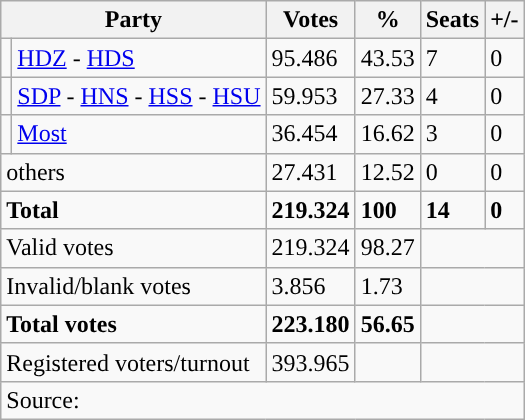<table class="wikitable" style="text-align: left;">
<tr>
<th colspan="2">Party</th>
<th>Votes</th>
<th>%</th>
<th>Seats</th>
<th>+/-</th>
</tr>
<tr>
<td style="background-color: "></td>
<td><a href='#'>HDZ</a> - <a href='#'>HDS</a></td>
<td>95.486</td>
<td>43.53</td>
<td>7</td>
<td>0</td>
</tr>
<tr>
<td style="background-color: "></td>
<td><a href='#'>SDP</a> - <a href='#'>HNS</a> - <a href='#'>HSS</a> - <a href='#'>HSU</a></td>
<td>59.953</td>
<td>27.33</td>
<td>4</td>
<td>0</td>
</tr>
<tr>
<td style="background-color: "></td>
<td><a href='#'>Most</a></td>
<td>36.454</td>
<td>16.62</td>
<td>3</td>
<td>0</td>
</tr>
<tr>
<td colspan="2">others</td>
<td>27.431</td>
<td>12.52</td>
<td>0</td>
<td>0</td>
</tr>
<tr>
<td colspan="2"><strong>Total</strong></td>
<td><strong>219.324</strong></td>
<td><strong>100</strong></td>
<td><strong>14</strong></td>
<td><strong>0</strong></td>
</tr>
<tr>
<td colspan="2">Valid votes</td>
<td>219.324</td>
<td>98.27</td>
<td colspan="2"></td>
</tr>
<tr>
<td colspan="2">Invalid/blank votes</td>
<td>3.856</td>
<td>1.73</td>
<td colspan="2"></td>
</tr>
<tr>
<td colspan="2"><strong>Total votes</strong></td>
<td><strong>223.180</strong></td>
<td><strong>56.65</strong></td>
<td colspan="2"></td>
</tr>
<tr>
<td colspan="2">Registered voters/turnout</td>
<td votes14="5343">393.965</td>
<td></td>
<td colspan="2"></td>
</tr>
<tr>
<td colspan="6">Source: </td>
</tr>
</table>
